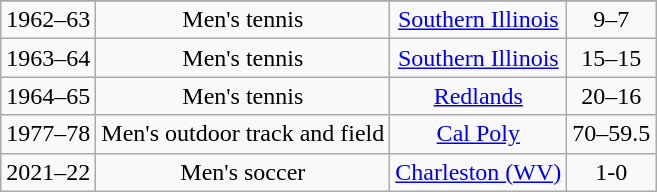<table class="wikitable" style="text-align:center">
<tr align="center">
</tr>
<tr align="center" bgcolor="">
<td>1962–63</td>
<td>Men's tennis</td>
<td><a href='#'>Southern Illinois</a></td>
<td>9–7</td>
</tr>
<tr align="center" bgcolor="">
<td>1963–64</td>
<td>Men's tennis</td>
<td><a href='#'>Southern Illinois</a></td>
<td>15–15</td>
</tr>
<tr align="center" bgcolor="">
<td>1964–65</td>
<td>Men's tennis</td>
<td><a href='#'>Redlands</a></td>
<td>20–16</td>
</tr>
<tr align="center" bgcolor="">
<td>1977–78</td>
<td>Men's outdoor track and field</td>
<td><a href='#'>Cal Poly</a></td>
<td>70–59.5</td>
</tr>
<tr align="center" bgcolor="">
<td>2021–22</td>
<td>Men's soccer</td>
<td><a href='#'>Charleston (WV)</a></td>
<td>1-0</td>
</tr>
</table>
